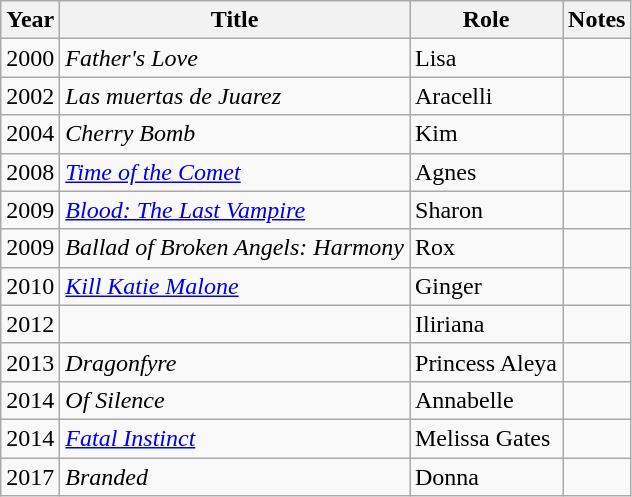<table class="wikitable sortable">
<tr>
<th>Year</th>
<th>Title</th>
<th>Role</th>
<th class="unsortable">Notes</th>
</tr>
<tr>
<td>2000</td>
<td><em>Father's Love</em></td>
<td>Lisa</td>
<td></td>
</tr>
<tr>
<td>2002</td>
<td><em>Las muertas de Juarez</em></td>
<td>Aracelli</td>
<td></td>
</tr>
<tr>
<td>2004</td>
<td><em>Cherry Bomb</em></td>
<td>Kim</td>
<td></td>
</tr>
<tr>
<td>2008</td>
<td><em><a href='#'>Time of the Comet</a></em></td>
<td>Agnes</td>
<td></td>
</tr>
<tr>
<td>2009</td>
<td><em><a href='#'>Blood: The Last Vampire</a></em></td>
<td>Sharon</td>
<td></td>
</tr>
<tr>
<td>2009</td>
<td><em>Ballad of Broken Angels: Harmony</em></td>
<td>Rox</td>
<td></td>
</tr>
<tr>
<td>2010</td>
<td><em><a href='#'>Kill Katie Malone</a></em></td>
<td>Ginger</td>
<td></td>
</tr>
<tr>
<td>2012</td>
<td><em></em></td>
<td>Iliriana</td>
<td></td>
</tr>
<tr>
<td>2013</td>
<td><em>Dragonfyre</em></td>
<td>Princess Aleya</td>
<td></td>
</tr>
<tr>
<td>2014</td>
<td><em>Of Silence</em></td>
<td>Annabelle</td>
<td></td>
</tr>
<tr>
<td>2014</td>
<td><em><a href='#'>Fatal Instinct</a></em></td>
<td>Melissa Gates</td>
<td></td>
</tr>
<tr>
<td>2017</td>
<td><em>Branded</em></td>
<td>Donna</td>
<td></td>
</tr>
</table>
